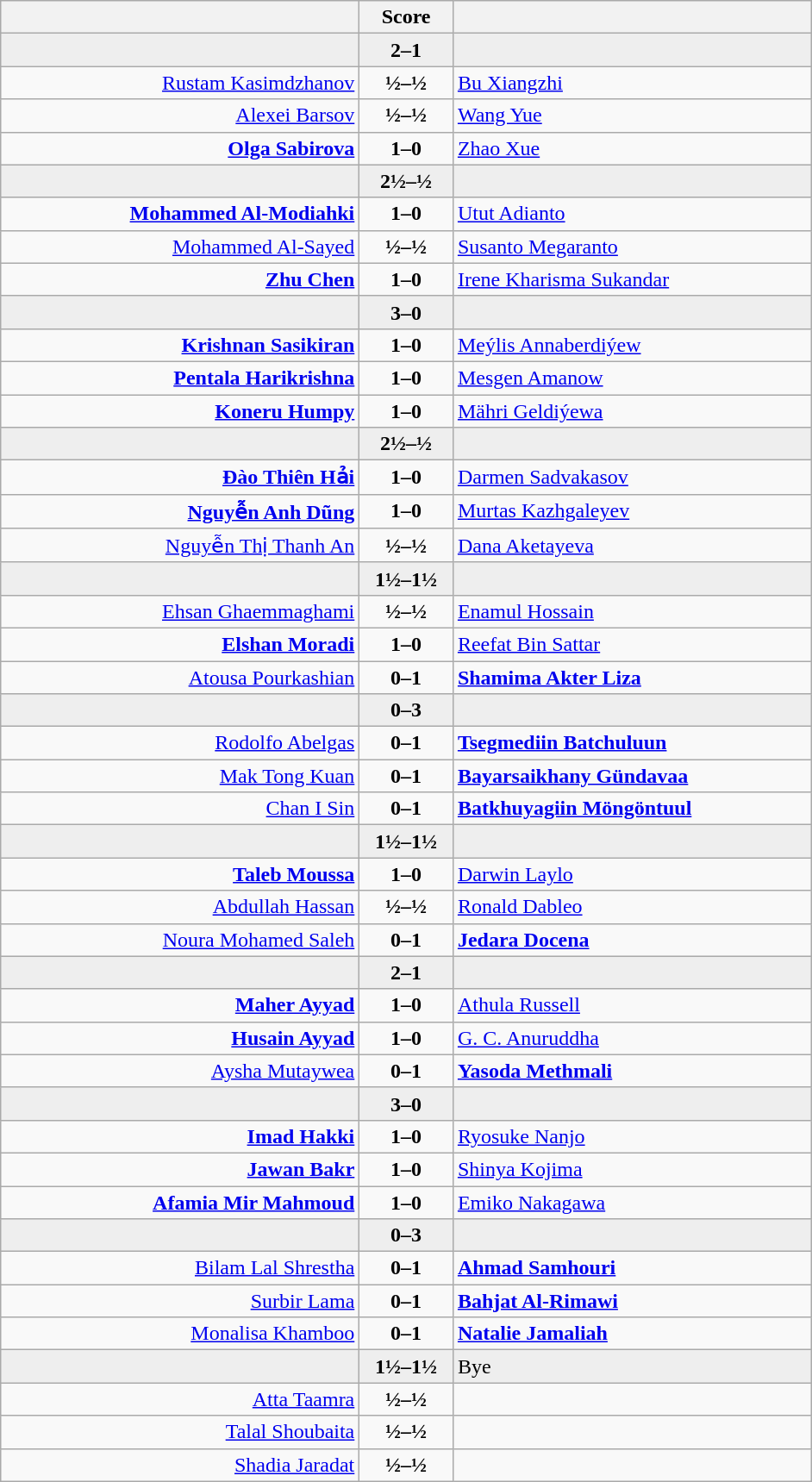<table class="wikitable" style="text-align: center;">
<tr>
<th align="right" width="270"></th>
<th width="65">Score</th>
<th align="left" width="270"></th>
</tr>
<tr style="background:#eeeeee;">
<td align=right><strong></strong></td>
<td align=center><strong>2–1</strong></td>
<td align=left></td>
</tr>
<tr>
<td align=right><a href='#'>Rustam Kasimdzhanov</a></td>
<td align=center><strong>½–½</strong></td>
<td align=left><a href='#'>Bu Xiangzhi</a></td>
</tr>
<tr>
<td align=right><a href='#'>Alexei Barsov</a></td>
<td align=center><strong>½–½</strong></td>
<td align=left><a href='#'>Wang Yue</a></td>
</tr>
<tr>
<td align=right><strong><a href='#'>Olga Sabirova</a></strong></td>
<td align=center><strong>1–0</strong></td>
<td align=left><a href='#'>Zhao Xue</a></td>
</tr>
<tr style="background:#eeeeee;">
<td align=right><strong></strong></td>
<td align=center><strong>2½–½</strong></td>
<td align=left></td>
</tr>
<tr>
<td align=right><strong><a href='#'>Mohammed Al-Modiahki</a></strong></td>
<td align=center><strong>1–0</strong></td>
<td align=left><a href='#'>Utut Adianto</a></td>
</tr>
<tr>
<td align=right><a href='#'>Mohammed Al-Sayed</a></td>
<td align=center><strong>½–½</strong></td>
<td align=left><a href='#'>Susanto Megaranto</a></td>
</tr>
<tr>
<td align=right><strong><a href='#'>Zhu Chen</a></strong></td>
<td align=center><strong>1–0</strong></td>
<td align=left><a href='#'>Irene Kharisma Sukandar</a></td>
</tr>
<tr style="background:#eeeeee;">
<td align=right><strong></strong></td>
<td align=center><strong>3–0</strong></td>
<td align=left></td>
</tr>
<tr>
<td align=right><strong><a href='#'>Krishnan Sasikiran</a></strong></td>
<td align=center><strong>1–0</strong></td>
<td align=left><a href='#'>Meýlis Annaberdiýew</a></td>
</tr>
<tr>
<td align=right><strong><a href='#'>Pentala Harikrishna</a></strong></td>
<td align=center><strong>1–0</strong></td>
<td align=left><a href='#'>Mesgen Amanow</a></td>
</tr>
<tr>
<td align=right><strong><a href='#'>Koneru Humpy</a></strong></td>
<td align=center><strong>1–0</strong></td>
<td align=left><a href='#'>Mähri Geldiýewa</a></td>
</tr>
<tr style="background:#eeeeee;">
<td align=right><strong></strong></td>
<td align=center><strong>2½–½</strong></td>
<td align=left></td>
</tr>
<tr>
<td align=right><strong><a href='#'>Đào Thiên Hải</a></strong></td>
<td align=center><strong>1–0</strong></td>
<td align=left><a href='#'>Darmen Sadvakasov</a></td>
</tr>
<tr>
<td align=right><strong><a href='#'>Nguyễn Anh Dũng</a></strong></td>
<td align=center><strong>1–0</strong></td>
<td align=left><a href='#'>Murtas Kazhgaleyev</a></td>
</tr>
<tr>
<td align=right><a href='#'>Nguyễn Thị Thanh An</a></td>
<td align=center><strong>½–½</strong></td>
<td align=left><a href='#'>Dana Aketayeva</a></td>
</tr>
<tr style="background:#eeeeee;">
<td align=right></td>
<td align=center><strong>1½–1½</strong></td>
<td align=left></td>
</tr>
<tr>
<td align=right><a href='#'>Ehsan Ghaemmaghami</a></td>
<td align=center><strong>½–½</strong></td>
<td align=left><a href='#'>Enamul Hossain</a></td>
</tr>
<tr>
<td align=right><strong><a href='#'>Elshan Moradi</a></strong></td>
<td align=center><strong>1–0</strong></td>
<td align=left><a href='#'>Reefat Bin Sattar</a></td>
</tr>
<tr>
<td align=right><a href='#'>Atousa Pourkashian</a></td>
<td align=center><strong>0–1</strong></td>
<td align=left><strong><a href='#'>Shamima Akter Liza</a></strong></td>
</tr>
<tr style="background:#eeeeee;">
<td align=right></td>
<td align=center><strong>0–3</strong></td>
<td align=left><strong></strong></td>
</tr>
<tr>
<td align=right><a href='#'>Rodolfo Abelgas</a></td>
<td align=center><strong>0–1</strong></td>
<td align=left><strong><a href='#'>Tsegmediin Batchuluun</a></strong></td>
</tr>
<tr>
<td align=right><a href='#'>Mak Tong Kuan</a></td>
<td align=center><strong>0–1</strong></td>
<td align=left><strong><a href='#'>Bayarsaikhany Gündavaa</a></strong></td>
</tr>
<tr>
<td align=right><a href='#'>Chan I Sin</a></td>
<td align=center><strong>0–1</strong></td>
<td align=left><strong><a href='#'>Batkhuyagiin Möngöntuul</a></strong></td>
</tr>
<tr style="background:#eeeeee;">
<td align=right></td>
<td align=center><strong>1½–1½</strong></td>
<td align=left></td>
</tr>
<tr>
<td align=right><strong><a href='#'>Taleb Moussa</a></strong></td>
<td align=center><strong>1–0</strong></td>
<td align=left><a href='#'>Darwin Laylo</a></td>
</tr>
<tr>
<td align=right><a href='#'>Abdullah Hassan</a></td>
<td align=center><strong>½–½</strong></td>
<td align=left><a href='#'>Ronald Dableo</a></td>
</tr>
<tr>
<td align=right><a href='#'>Noura Mohamed Saleh</a></td>
<td align=center><strong>0–1</strong></td>
<td align=left><strong><a href='#'>Jedara Docena</a></strong></td>
</tr>
<tr style="background:#eeeeee;">
<td align=right><strong></strong></td>
<td align=center><strong>2–1</strong></td>
<td align=left></td>
</tr>
<tr>
<td align=right><strong><a href='#'>Maher Ayyad</a></strong></td>
<td align=center><strong>1–0</strong></td>
<td align=left><a href='#'>Athula Russell</a></td>
</tr>
<tr>
<td align=right><strong><a href='#'>Husain Ayyad</a></strong></td>
<td align=center><strong>1–0</strong></td>
<td align=left><a href='#'>G. C. Anuruddha</a></td>
</tr>
<tr>
<td align=right><a href='#'>Aysha Mutaywea</a></td>
<td align=center><strong>0–1</strong></td>
<td align=left><strong><a href='#'>Yasoda Methmali</a></strong></td>
</tr>
<tr style="background:#eeeeee;">
<td align=right><strong></strong></td>
<td align=center><strong>3–0</strong></td>
<td align=left></td>
</tr>
<tr>
<td align=right><strong><a href='#'>Imad Hakki</a></strong></td>
<td align=center><strong>1–0</strong></td>
<td align=left><a href='#'>Ryosuke Nanjo</a></td>
</tr>
<tr>
<td align=right><strong><a href='#'>Jawan Bakr</a></strong></td>
<td align=center><strong>1–0</strong></td>
<td align=left><a href='#'>Shinya Kojima</a></td>
</tr>
<tr>
<td align=right><strong><a href='#'>Afamia Mir Mahmoud</a></strong></td>
<td align=center><strong>1–0</strong></td>
<td align=left><a href='#'>Emiko Nakagawa</a></td>
</tr>
<tr style="background:#eeeeee;">
<td align=right></td>
<td align=center><strong>0–3</strong></td>
<td align=left><strong></strong></td>
</tr>
<tr>
<td align=right><a href='#'>Bilam Lal Shrestha</a></td>
<td align=center><strong>0–1</strong></td>
<td align=left><strong><a href='#'>Ahmad Samhouri</a></strong></td>
</tr>
<tr>
<td align=right><a href='#'>Surbir Lama</a></td>
<td align=center><strong>0–1</strong></td>
<td align=left><strong><a href='#'>Bahjat Al-Rimawi</a></strong></td>
</tr>
<tr>
<td align=right><a href='#'>Monalisa Khamboo</a></td>
<td align=center><strong>0–1</strong></td>
<td align=left><strong><a href='#'>Natalie Jamaliah</a></strong></td>
</tr>
<tr style="background:#eeeeee;">
<td align=right></td>
<td align=center><strong>1½–1½</strong></td>
<td align=left>Bye</td>
</tr>
<tr>
<td align=right><a href='#'>Atta Taamra</a></td>
<td align=center><strong>½–½</strong></td>
<td align=left></td>
</tr>
<tr>
<td align=right><a href='#'>Talal Shoubaita</a></td>
<td align=center><strong>½–½</strong></td>
<td align=left></td>
</tr>
<tr>
<td align=right><a href='#'>Shadia Jaradat</a></td>
<td align=center><strong>½–½</strong></td>
<td align=left></td>
</tr>
</table>
